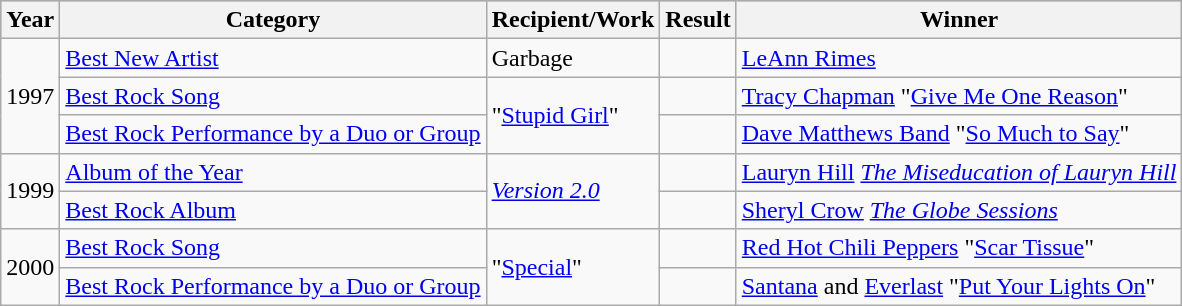<table class="wikitable">
<tr style="background:#b0c4de; text-align:center;">
<th>Year</th>
<th>Category</th>
<th>Recipient/Work</th>
<th>Result</th>
<th>Winner</th>
</tr>
<tr>
<td rowspan="3">1997</td>
<td><a href='#'>Best New Artist</a></td>
<td>Garbage</td>
<td></td>
<td><a href='#'>LeAnn Rimes</a></td>
</tr>
<tr>
<td><a href='#'>Best Rock Song</a></td>
<td rowspan="2">"<a href='#'>Stupid Girl</a>"</td>
<td></td>
<td><a href='#'>Tracy Chapman</a> "<a href='#'>Give Me One Reason</a>"</td>
</tr>
<tr>
<td><a href='#'>Best Rock Performance by a Duo or Group</a></td>
<td></td>
<td><a href='#'>Dave Matthews Band</a> "<a href='#'>So Much to Say</a>"</td>
</tr>
<tr>
<td rowspan="2">1999</td>
<td><a href='#'>Album of the Year</a></td>
<td rowspan="2"><em><a href='#'>Version 2.0</a></em></td>
<td></td>
<td><a href='#'>Lauryn Hill</a> <em><a href='#'>The Miseducation of Lauryn Hill</a></em></td>
</tr>
<tr>
<td><a href='#'>Best Rock Album</a></td>
<td></td>
<td><a href='#'>Sheryl Crow</a> <em><a href='#'>The Globe Sessions</a></em></td>
</tr>
<tr>
<td rowspan="2">2000</td>
<td><a href='#'>Best Rock Song</a></td>
<td rowspan="2">"<a href='#'>Special</a>"</td>
<td></td>
<td><a href='#'>Red Hot Chili Peppers</a> "<a href='#'>Scar Tissue</a>"</td>
</tr>
<tr>
<td><a href='#'>Best Rock Performance by a Duo or Group</a></td>
<td></td>
<td><a href='#'>Santana</a> and <a href='#'>Everlast</a> "<a href='#'>Put Your Lights On</a>"</td>
</tr>
</table>
